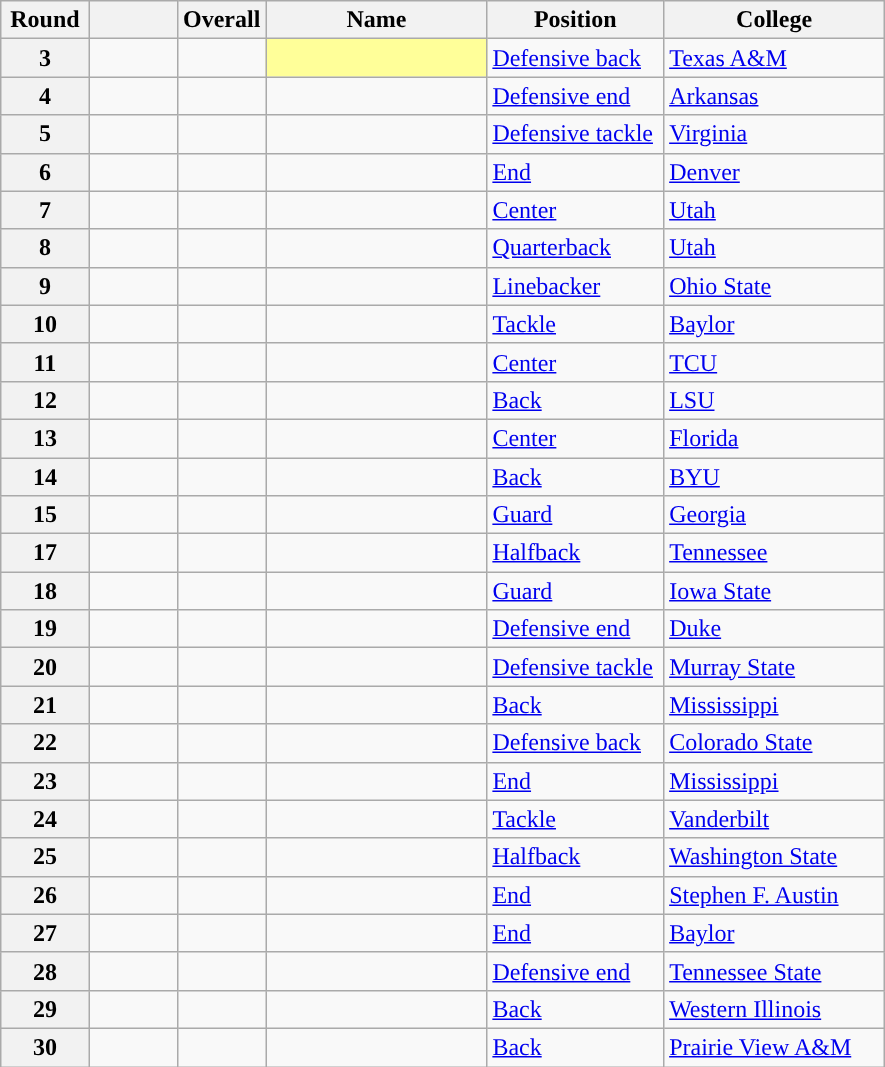<table class="wikitable sortable">
<tr>
<th scope="col" style="width: 10%;">Round</th>
<th scope="col" style="width: 10%;"></th>
<th scope="col" style="width: 10%;">Overall</th>
<th scope="col" style="width: 25%;">Name</th>
<th scope="col" style="width: 20%;">Position</th>
<th scope="col" style="width: 25%;">College</th>
</tr>
<tr>
<th scope="row">3</th>
<td></td>
<td></td>
<td style="background-color: #FFFF99;"> </td>
<td><a href='#'>Defensive back</a></td>
<td><a href='#'>Texas A&M</a></td>
</tr>
<tr>
<th scope="row">4</th>
<td></td>
<td></td>
<td></td>
<td><a href='#'>Defensive end</a></td>
<td><a href='#'>Arkansas</a></td>
</tr>
<tr>
<th scope="row">5</th>
<td></td>
<td></td>
<td></td>
<td><a href='#'>Defensive tackle</a></td>
<td><a href='#'>Virginia</a></td>
</tr>
<tr>
<th scope="row">6</th>
<td></td>
<td></td>
<td></td>
<td><a href='#'>End</a></td>
<td><a href='#'>Denver</a></td>
</tr>
<tr>
<th scope="row">7</th>
<td></td>
<td></td>
<td></td>
<td><a href='#'>Center</a></td>
<td><a href='#'>Utah</a></td>
</tr>
<tr>
<th scope="row">8</th>
<td></td>
<td></td>
<td></td>
<td><a href='#'>Quarterback</a></td>
<td><a href='#'>Utah</a></td>
</tr>
<tr>
<th scope="row">9</th>
<td></td>
<td></td>
<td></td>
<td><a href='#'>Linebacker</a></td>
<td><a href='#'>Ohio State</a></td>
</tr>
<tr>
<th scope="row">10</th>
<td></td>
<td></td>
<td></td>
<td><a href='#'>Tackle</a></td>
<td><a href='#'>Baylor</a></td>
</tr>
<tr>
<th scope="row">11</th>
<td></td>
<td></td>
<td></td>
<td><a href='#'>Center</a></td>
<td><a href='#'>TCU</a></td>
</tr>
<tr>
<th scope="row">12</th>
<td></td>
<td></td>
<td></td>
<td><a href='#'>Back</a></td>
<td><a href='#'>LSU</a></td>
</tr>
<tr>
<th scope="row">13</th>
<td></td>
<td></td>
<td></td>
<td><a href='#'>Center</a></td>
<td><a href='#'>Florida</a></td>
</tr>
<tr>
<th scope="row">14</th>
<td></td>
<td></td>
<td></td>
<td><a href='#'>Back</a></td>
<td><a href='#'>BYU</a></td>
</tr>
<tr>
<th scope="row">15</th>
<td></td>
<td></td>
<td></td>
<td><a href='#'>Guard</a></td>
<td><a href='#'>Georgia</a></td>
</tr>
<tr>
<th scope="row">17</th>
<td></td>
<td></td>
<td></td>
<td><a href='#'>Halfback</a></td>
<td><a href='#'>Tennessee</a></td>
</tr>
<tr>
<th scope="row">18</th>
<td></td>
<td></td>
<td></td>
<td><a href='#'>Guard</a></td>
<td><a href='#'>Iowa State</a></td>
</tr>
<tr>
<th scope="row">19</th>
<td></td>
<td></td>
<td></td>
<td><a href='#'>Defensive end</a></td>
<td><a href='#'>Duke</a></td>
</tr>
<tr>
<th scope="row">20</th>
<td></td>
<td></td>
<td></td>
<td><a href='#'>Defensive tackle</a></td>
<td><a href='#'>Murray State</a></td>
</tr>
<tr>
<th scope="row">21</th>
<td></td>
<td></td>
<td></td>
<td><a href='#'>Back</a></td>
<td><a href='#'>Mississippi</a></td>
</tr>
<tr>
<th scope="row">22</th>
<td></td>
<td></td>
<td></td>
<td><a href='#'>Defensive back</a></td>
<td><a href='#'>Colorado State</a></td>
</tr>
<tr>
<th scope="row">23</th>
<td></td>
<td></td>
<td></td>
<td><a href='#'>End</a></td>
<td><a href='#'>Mississippi</a></td>
</tr>
<tr>
<th scope="row">24</th>
<td></td>
<td></td>
<td></td>
<td><a href='#'>Tackle</a></td>
<td><a href='#'>Vanderbilt</a></td>
</tr>
<tr>
<th scope="row">25</th>
<td></td>
<td></td>
<td></td>
<td><a href='#'>Halfback</a></td>
<td><a href='#'>Washington State</a></td>
</tr>
<tr>
<th scope="row">26</th>
<td></td>
<td></td>
<td></td>
<td><a href='#'>End</a></td>
<td><a href='#'>Stephen F. Austin</a></td>
</tr>
<tr>
<th scope="row">27</th>
<td></td>
<td></td>
<td></td>
<td><a href='#'>End</a></td>
<td><a href='#'>Baylor</a></td>
</tr>
<tr>
<th scope="row">28</th>
<td></td>
<td></td>
<td></td>
<td><a href='#'>Defensive end</a></td>
<td><a href='#'>Tennessee State</a></td>
</tr>
<tr>
<th scope="row">29</th>
<td></td>
<td></td>
<td></td>
<td><a href='#'>Back</a></td>
<td><a href='#'>Western Illinois</a></td>
</tr>
<tr>
<th scope="row">30</th>
<td></td>
<td></td>
<td></td>
<td><a href='#'>Back</a></td>
<td><a href='#'>Prairie View A&M</a></td>
</tr>
</table>
